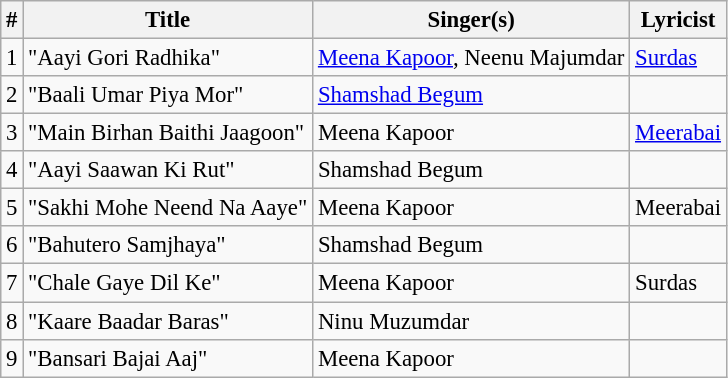<table class="wikitable" style="font-size:95%;">
<tr>
<th>#</th>
<th>Title</th>
<th>Singer(s)</th>
<th>Lyricist</th>
</tr>
<tr>
<td>1</td>
<td>"Aayi Gori Radhika"</td>
<td><a href='#'>Meena Kapoor</a>, Neenu Majumdar</td>
<td><a href='#'>Surdas</a></td>
</tr>
<tr>
<td>2</td>
<td>"Baali Umar Piya Mor"</td>
<td><a href='#'>Shamshad Begum</a></td>
<td></td>
</tr>
<tr>
<td>3</td>
<td>"Main Birhan Baithi Jaagoon"</td>
<td>Meena Kapoor</td>
<td><a href='#'>Meerabai</a></td>
</tr>
<tr>
<td>4</td>
<td>"Aayi Saawan Ki Rut"</td>
<td>Shamshad Begum</td>
<td></td>
</tr>
<tr>
<td>5</td>
<td>"Sakhi Mohe Neend Na Aaye"</td>
<td>Meena Kapoor</td>
<td>Meerabai</td>
</tr>
<tr>
<td>6</td>
<td>"Bahutero Samjhaya"</td>
<td>Shamshad Begum</td>
<td></td>
</tr>
<tr>
<td>7</td>
<td>"Chale Gaye Dil Ke"</td>
<td>Meena Kapoor</td>
<td>Surdas</td>
</tr>
<tr>
<td>8</td>
<td>"Kaare Baadar Baras"</td>
<td>Ninu Muzumdar</td>
<td></td>
</tr>
<tr>
<td>9</td>
<td>"Bansari Bajai Aaj"</td>
<td>Meena Kapoor</td>
<td></td>
</tr>
</table>
